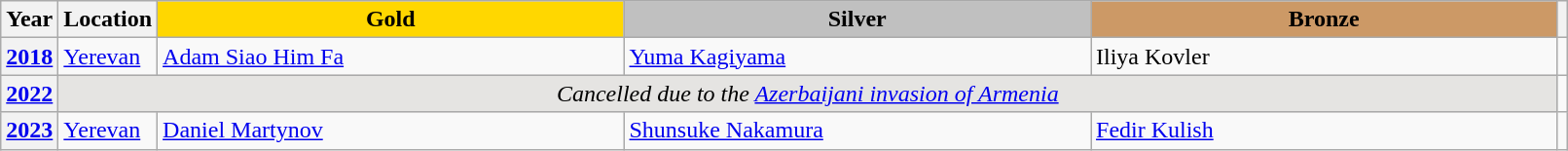<table class="wikitable unsortable" style="text-align:left; width:85%">
<tr>
<th scope="col" style="text-align:center">Year</th>
<th scope="col" style="text-align:center">Location</th>
<td scope="col" style="text-align:center; width:30%; background:gold"><strong>Gold</strong></td>
<td scope="col" style="text-align:center; width:30%; background:silver"><strong>Silver</strong></td>
<td scope="col" style="text-align:center; width:30%; background:#c96"><strong>Bronze</strong></td>
<th scope="col" style="text-align:center"></th>
</tr>
<tr>
<th scope="row" style="text-align:left"><a href='#'>2018</a></th>
<td><a href='#'>Yerevan</a></td>
<td> <a href='#'>Adam Siao Him Fa</a></td>
<td> <a href='#'>Yuma Kagiyama</a></td>
<td> Iliya Kovler</td>
<td></td>
</tr>
<tr>
<th scope="row" style="text-align:left"><a href='#'>2022</a></th>
<td colspan="4" align="center" bgcolor="e5e4e2"><em>Cancelled due to the <a href='#'>Azerbaijani invasion of Armenia</a></em></td>
<td></td>
</tr>
<tr>
<th scope="row" style="text-align:left"><a href='#'>2023</a></th>
<td><a href='#'>Yerevan</a></td>
<td> <a href='#'>Daniel Martynov</a></td>
<td> <a href='#'>Shunsuke Nakamura</a></td>
<td> <a href='#'>Fedir Kulish</a></td>
<td></td>
</tr>
</table>
